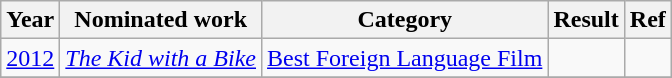<table class="wikitable sortable">
<tr>
<th>Year</th>
<th>Nominated work</th>
<th>Category</th>
<th>Result</th>
<th>Ref</th>
</tr>
<tr>
<td><a href='#'>2012</a></td>
<td><em><a href='#'>The Kid with a Bike</a></em></td>
<td><a href='#'>Best Foreign Language Film</a></td>
<td></td>
<td></td>
</tr>
<tr>
</tr>
</table>
